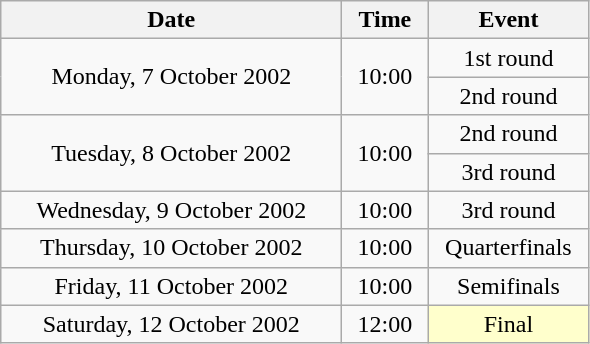<table class = "wikitable" style="text-align:center;">
<tr>
<th width=220>Date</th>
<th width=50>Time</th>
<th width=100>Event</th>
</tr>
<tr>
<td rowspan=2>Monday, 7 October 2002</td>
<td rowspan=2>10:00</td>
<td>1st round</td>
</tr>
<tr>
<td>2nd round</td>
</tr>
<tr>
<td rowspan=2>Tuesday, 8 October 2002</td>
<td rowspan=2>10:00</td>
<td>2nd round</td>
</tr>
<tr>
<td>3rd round</td>
</tr>
<tr>
<td>Wednesday, 9 October 2002</td>
<td>10:00</td>
<td>3rd round</td>
</tr>
<tr>
<td>Thursday, 10 October 2002</td>
<td>10:00</td>
<td>Quarterfinals</td>
</tr>
<tr>
<td>Friday, 11 October 2002</td>
<td>10:00</td>
<td>Semifinals</td>
</tr>
<tr>
<td>Saturday, 12 October 2002</td>
<td>12:00</td>
<td bgcolor=ffffcc>Final</td>
</tr>
</table>
